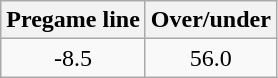<table class="wikitable" style="margin-left: auto; margin-right: auto; border: none; display: inline-table;">
<tr align="center">
<th style=>Pregame line</th>
<th style=>Over/under</th>
</tr>
<tr align="center">
<td>-8.5</td>
<td>56.0</td>
</tr>
</table>
